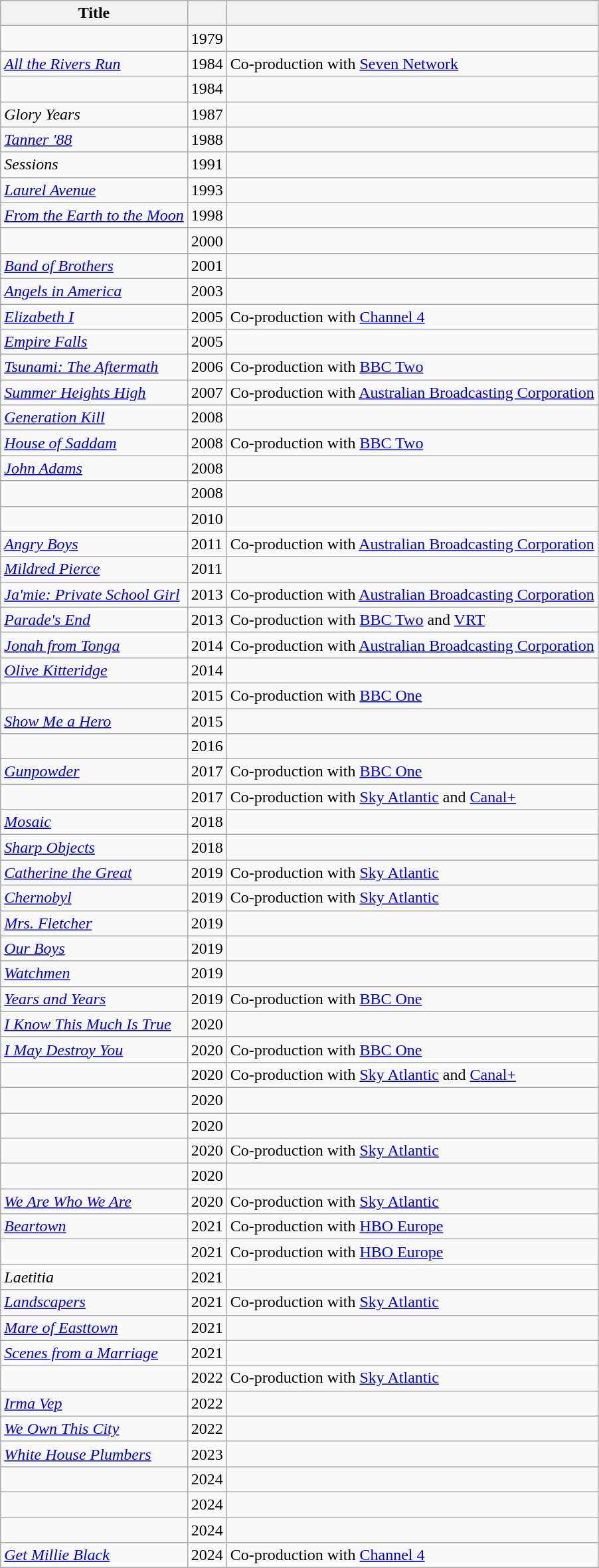<table class="wikitable sortable">
<tr>
<th>Title</th>
<th></th>
<th></th>
</tr>
<tr>
<td><em></em></td>
<td>1979</td>
<td></td>
</tr>
<tr>
<td><em><a href='#'>All the Rivers Run</a></em></td>
<td>1984</td>
<td>Co-production with <a href='#'>Seven Network</a></td>
</tr>
<tr>
<td><em></em></td>
<td>1984</td>
<td></td>
</tr>
<tr>
<td><em>Glory Years</em></td>
<td>1987</td>
<td></td>
</tr>
<tr>
<td><em><a href='#'>Tanner '88</a></em></td>
<td>1988</td>
<td></td>
</tr>
<tr>
<td><em>Sessions</em></td>
<td>1991</td>
<td></td>
</tr>
<tr>
<td><em><a href='#'>Laurel Avenue</a></em></td>
<td>1993</td>
<td></td>
</tr>
<tr>
<td><em><a href='#'>From the Earth to the Moon</a></em></td>
<td>1998</td>
<td></td>
</tr>
<tr>
<td><em></em></td>
<td>2000</td>
<td></td>
</tr>
<tr>
<td><em><a href='#'>Band of Brothers</a></em></td>
<td>2001</td>
<td></td>
</tr>
<tr>
<td><em><a href='#'>Angels in America</a></em></td>
<td>2003</td>
<td></td>
</tr>
<tr>
<td><em><a href='#'>Elizabeth I</a></em></td>
<td>2005</td>
<td>Co-production with <a href='#'>Channel 4</a></td>
</tr>
<tr>
<td><em><a href='#'>Empire Falls</a></em></td>
<td>2005</td>
<td></td>
</tr>
<tr>
<td><em><a href='#'>Tsunami: The Aftermath</a></em></td>
<td>2006</td>
<td>Co-production with <a href='#'>BBC Two</a></td>
</tr>
<tr>
<td><em><a href='#'>Summer Heights High</a></em></td>
<td>2007</td>
<td>Co-production with <a href='#'>Australian Broadcasting Corporation</a></td>
</tr>
<tr>
<td><em><a href='#'>Generation Kill</a></em></td>
<td>2008</td>
<td></td>
</tr>
<tr>
<td><em><a href='#'>House of Saddam</a></em></td>
<td>2008</td>
<td>Co-production with <a href='#'>BBC Two</a></td>
</tr>
<tr>
<td><em><a href='#'>John Adams</a></em></td>
<td>2008</td>
<td></td>
</tr>
<tr>
<td><em></em></td>
<td>2008</td>
<td></td>
</tr>
<tr>
<td><em></em></td>
<td>2010</td>
<td></td>
</tr>
<tr>
<td><em><a href='#'>Angry Boys</a></em></td>
<td>2011</td>
<td>Co-production with <a href='#'>Australian Broadcasting Corporation</a></td>
</tr>
<tr>
<td><em><a href='#'>Mildred Pierce</a></em></td>
<td>2011</td>
<td></td>
</tr>
<tr>
<td><em><a href='#'>Ja'mie: Private School Girl</a></em></td>
<td>2013</td>
<td>Co-production with <a href='#'>Australian Broadcasting Corporation</a></td>
</tr>
<tr>
<td><em><a href='#'>Parade's End</a></em></td>
<td>2013</td>
<td>Co-production with <a href='#'>BBC Two</a> and <a href='#'>VRT</a></td>
</tr>
<tr>
<td><em><a href='#'>Jonah from Tonga</a></em></td>
<td>2014</td>
<td>Co-production with <a href='#'>Australian Broadcasting Corporation</a></td>
</tr>
<tr>
<td><em><a href='#'>Olive Kitteridge</a></em></td>
<td>2014</td>
<td></td>
</tr>
<tr>
<td><em></em></td>
<td>2015</td>
<td>Co-production with <a href='#'>BBC One</a></td>
</tr>
<tr>
<td><em><a href='#'>Show Me a Hero</a></em></td>
<td>2015</td>
<td></td>
</tr>
<tr>
<td><em></em></td>
<td>2016</td>
<td></td>
</tr>
<tr>
<td><em><a href='#'>Gunpowder</a></em></td>
<td>2017</td>
<td>Co-production with <a href='#'>BBC One</a></td>
</tr>
<tr>
</tr>
<tr>
<td><em></em></td>
<td>2017</td>
<td>Co-production with <a href='#'>Sky Atlantic</a> and <a href='#'>Canal+</a></td>
</tr>
<tr>
<td><em><a href='#'>Mosaic</a></em></td>
<td>2018</td>
<td></td>
</tr>
<tr>
<td><em><a href='#'>Sharp Objects</a></em></td>
<td>2018</td>
<td></td>
</tr>
<tr>
<td><em><a href='#'>Catherine the Great</a></em></td>
<td>2019</td>
<td>Co-production with <a href='#'>Sky Atlantic</a></td>
</tr>
<tr>
<td><em><a href='#'>Chernobyl</a></em></td>
<td>2019</td>
<td>Co-production with <a href='#'>Sky Atlantic</a></td>
</tr>
<tr>
<td><em><a href='#'>Mrs. Fletcher</a></em></td>
<td>2019</td>
<td></td>
</tr>
<tr>
<td><em><a href='#'>Our Boys</a></em></td>
<td>2019</td>
<td></td>
</tr>
<tr>
<td><em><a href='#'>Watchmen</a></em></td>
<td>2019</td>
<td></td>
</tr>
<tr>
<td><em><a href='#'>Years and Years</a></em></td>
<td>2019</td>
<td>Co-production with <a href='#'>BBC One</a></td>
</tr>
<tr>
<td><em><a href='#'>I Know This Much Is True</a></em></td>
<td>2020</td>
<td></td>
</tr>
<tr>
<td><em><a href='#'>I May Destroy You</a></em></td>
<td>2020</td>
<td>Co-production with <a href='#'>BBC One</a></td>
</tr>
<tr>
<td><em></em></td>
<td>2020</td>
<td>Co-production with <a href='#'>Sky Atlantic</a> and <a href='#'>Canal+</a></td>
</tr>
<tr>
<td><em></em></td>
<td>2020</td>
<td></td>
</tr>
<tr>
<td><em></em></td>
<td>2020</td>
<td></td>
</tr>
<tr>
<td><em></em></td>
<td>2020</td>
<td>Co-production with <a href='#'>Sky Atlantic</a></td>
</tr>
<tr>
<td><em></em></td>
<td>2020</td>
<td></td>
</tr>
<tr>
<td><em><a href='#'>We Are Who We Are</a></em></td>
<td>2020</td>
<td>Co-production with <a href='#'>Sky Atlantic</a></td>
</tr>
<tr>
<td><em><a href='#'>Beartown</a></em></td>
<td>2021</td>
<td>Co-production with <a href='#'>HBO Europe</a></td>
</tr>
<tr>
<td><em></em></td>
<td>2021</td>
<td>Co-production with <a href='#'>HBO Europe</a></td>
</tr>
<tr>
<td><em>Laetitia</em></td>
<td>2021</td>
<td></td>
</tr>
<tr>
<td><em><a href='#'>Landscapers</a></em></td>
<td>2021</td>
<td>Co-production with <a href='#'>Sky Atlantic</a></td>
</tr>
<tr>
<td><em><a href='#'>Mare of Easttown</a></em></td>
<td>2021</td>
<td></td>
</tr>
<tr>
<td><em><a href='#'>Scenes from a Marriage</a></em></td>
<td>2021</td>
<td></td>
</tr>
<tr>
<td><em></em></td>
<td>2022</td>
<td>Co-production with <a href='#'>Sky Atlantic</a></td>
</tr>
<tr>
<td><em><a href='#'>Irma Vep</a></em></td>
<td>2022</td>
<td></td>
</tr>
<tr>
<td><em><a href='#'>We Own This City</a></em></td>
<td>2022</td>
<td></td>
</tr>
<tr>
<td><em><a href='#'>White House Plumbers</a></em></td>
<td>2023</td>
<td></td>
</tr>
<tr>
<td><em></em></td>
<td>2024</td>
<td></td>
</tr>
<tr>
<td><em></em></td>
<td>2024</td>
<td></td>
</tr>
<tr>
<td><em></em></td>
<td>2024</td>
<td></td>
</tr>
<tr>
<td><em><a href='#'>Get Millie Black</a></em></td>
<td>2024</td>
<td>Co-production with <a href='#'>Channel 4</a></td>
</tr>
</table>
